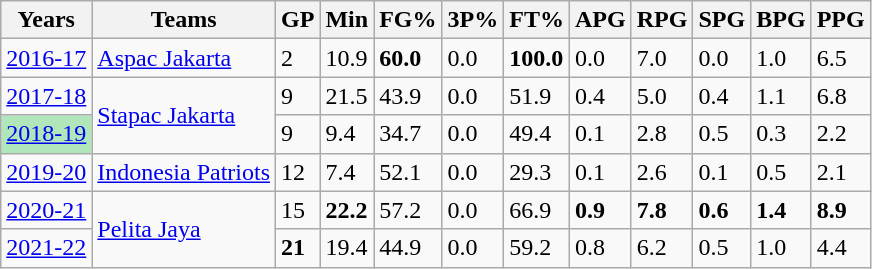<table class="wikitable sortable">
<tr>
<th>Years</th>
<th>Teams</th>
<th>GP</th>
<th>Min</th>
<th>FG%</th>
<th>3P%</th>
<th>FT%</th>
<th>APG</th>
<th>RPG</th>
<th>SPG</th>
<th>BPG</th>
<th>PPG</th>
</tr>
<tr>
<td><a href='#'>2016-17</a></td>
<td><a href='#'>Aspac Jakarta</a></td>
<td>2</td>
<td>10.9</td>
<td><strong>60.0</strong></td>
<td>0.0</td>
<td><strong>100.0</strong></td>
<td>0.0</td>
<td>7.0</td>
<td>0.0</td>
<td>1.0</td>
<td>6.5</td>
</tr>
<tr>
<td><a href='#'>2017-18</a></td>
<td rowspan= "2"><a href='#'>Stapac Jakarta</a></td>
<td>9</td>
<td>21.5</td>
<td>43.9</td>
<td>0.0</td>
<td>51.9</td>
<td>0.4</td>
<td>5.0</td>
<td>0.4</td>
<td>1.1</td>
<td>6.8</td>
</tr>
<tr>
<td style="text-align:left; background:#afe6ba;"><a href='#'>2018-19</a></td>
<td>9</td>
<td>9.4</td>
<td>34.7</td>
<td>0.0</td>
<td>49.4</td>
<td>0.1</td>
<td>2.8</td>
<td>0.5</td>
<td>0.3</td>
<td>2.2</td>
</tr>
<tr>
<td><a href='#'>2019-20</a></td>
<td><a href='#'>Indonesia Patriots</a></td>
<td>12</td>
<td>7.4</td>
<td>52.1</td>
<td>0.0</td>
<td>29.3</td>
<td>0.1</td>
<td>2.6</td>
<td>0.1</td>
<td>0.5</td>
<td>2.1</td>
</tr>
<tr>
<td><a href='#'>2020-21</a></td>
<td rowspan= "2"><a href='#'>Pelita Jaya</a></td>
<td>15</td>
<td><strong>22.2</strong></td>
<td>57.2</td>
<td>0.0</td>
<td>66.9</td>
<td><strong>0.9</strong></td>
<td><strong>7.8</strong></td>
<td><strong>0.6</strong></td>
<td><strong>1.4</strong></td>
<td><strong>8.9</strong></td>
</tr>
<tr>
<td><a href='#'>2021-22</a></td>
<td><strong>21</strong></td>
<td>19.4</td>
<td>44.9</td>
<td>0.0</td>
<td>59.2</td>
<td>0.8</td>
<td>6.2</td>
<td>0.5</td>
<td>1.0</td>
<td>4.4</td>
</tr>
</table>
